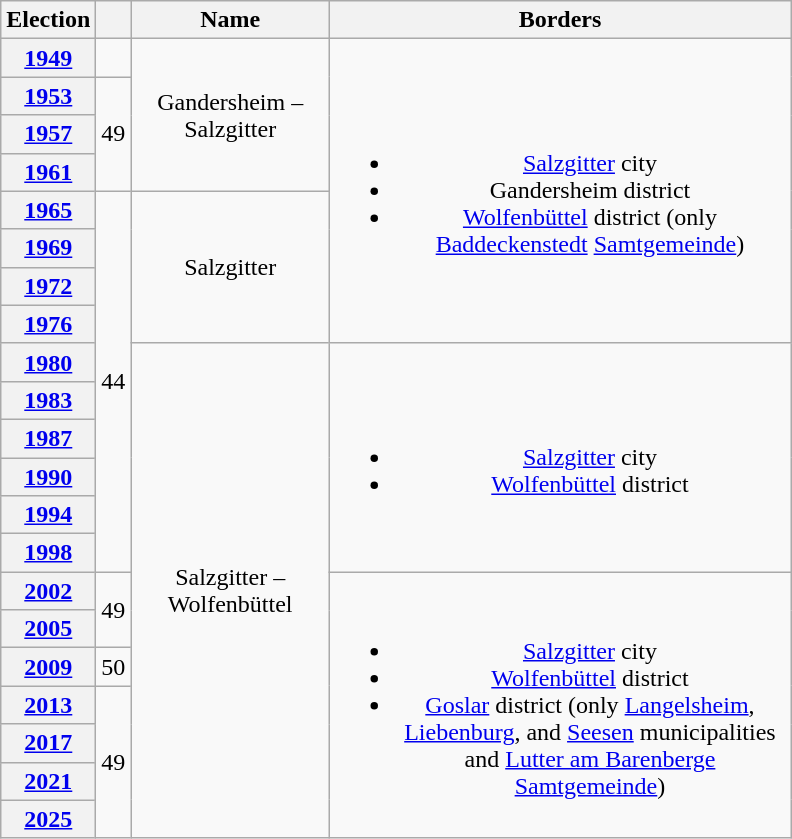<table class=wikitable style="text-align:center">
<tr>
<th>Election</th>
<th></th>
<th width=125px>Name</th>
<th width=300px>Borders</th>
</tr>
<tr>
<th><a href='#'>1949</a></th>
<td></td>
<td rowspan=4>Gandersheim – Salzgitter</td>
<td rowspan=8><br><ul><li><a href='#'>Salzgitter</a> city</li><li>Gandersheim district</li><li><a href='#'>Wolfenbüttel</a> district (only <a href='#'>Baddeckenstedt</a> <a href='#'>Samtgemeinde</a>)</li></ul></td>
</tr>
<tr>
<th><a href='#'>1953</a></th>
<td rowspan=3>49</td>
</tr>
<tr>
<th><a href='#'>1957</a></th>
</tr>
<tr>
<th><a href='#'>1961</a></th>
</tr>
<tr>
<th><a href='#'>1965</a></th>
<td rowspan=10>44</td>
<td rowspan=4>Salzgitter</td>
</tr>
<tr>
<th><a href='#'>1969</a></th>
</tr>
<tr>
<th><a href='#'>1972</a></th>
</tr>
<tr>
<th><a href='#'>1976</a></th>
</tr>
<tr>
<th><a href='#'>1980</a></th>
<td rowspan=13>Salzgitter – Wolfenbüttel</td>
<td rowspan=6><br><ul><li><a href='#'>Salzgitter</a> city</li><li><a href='#'>Wolfenbüttel</a> district</li></ul></td>
</tr>
<tr>
<th><a href='#'>1983</a></th>
</tr>
<tr>
<th><a href='#'>1987</a></th>
</tr>
<tr>
<th><a href='#'>1990</a></th>
</tr>
<tr>
<th><a href='#'>1994</a></th>
</tr>
<tr>
<th><a href='#'>1998</a></th>
</tr>
<tr>
<th><a href='#'>2002</a></th>
<td rowspan=2>49</td>
<td rowspan=7><br><ul><li><a href='#'>Salzgitter</a> city</li><li><a href='#'>Wolfenbüttel</a> district</li><li><a href='#'>Goslar</a> district (only <a href='#'>Langelsheim</a>, <a href='#'>Liebenburg</a>, and <a href='#'>Seesen</a> municipalities and <a href='#'>Lutter am Barenberge</a> <a href='#'>Samtgemeinde</a>)</li></ul></td>
</tr>
<tr>
<th><a href='#'>2005</a></th>
</tr>
<tr>
<th><a href='#'>2009</a></th>
<td>50</td>
</tr>
<tr>
<th><a href='#'>2013</a></th>
<td rowspan=4>49</td>
</tr>
<tr>
<th><a href='#'>2017</a></th>
</tr>
<tr>
<th><a href='#'>2021</a></th>
</tr>
<tr>
<th><a href='#'>2025</a></th>
</tr>
</table>
